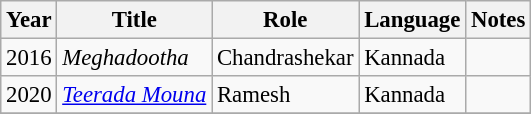<table class="wikitable" style="font-size: 95%;">
<tr>
<th>Year</th>
<th>Title</th>
<th>Role</th>
<th>Language</th>
<th>Notes</th>
</tr>
<tr>
<td>2016</td>
<td><em>Meghadootha</em></td>
<td>Chandrashekar</td>
<td>Kannada</td>
<td></td>
</tr>
<tr>
<td>2020</td>
<td><em><a href='#'>Teerada Mouna</a></em></td>
<td>Ramesh</td>
<td>Kannada</td>
<td></td>
</tr>
<tr>
</tr>
</table>
